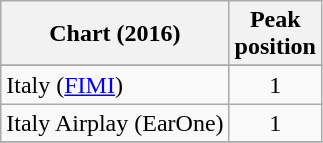<table class="wikitable sortable">
<tr>
<th scope="col">Chart (2016)</th>
<th scope="col">Peak<br>position</th>
</tr>
<tr>
</tr>
<tr>
<td>Italy (<a href='#'>FIMI</a>)</td>
<td style="text-align:center;">1</td>
</tr>
<tr>
<td>Italy Airplay (EarOne)</td>
<td style="text-align:center;">1</td>
</tr>
<tr>
</tr>
</table>
